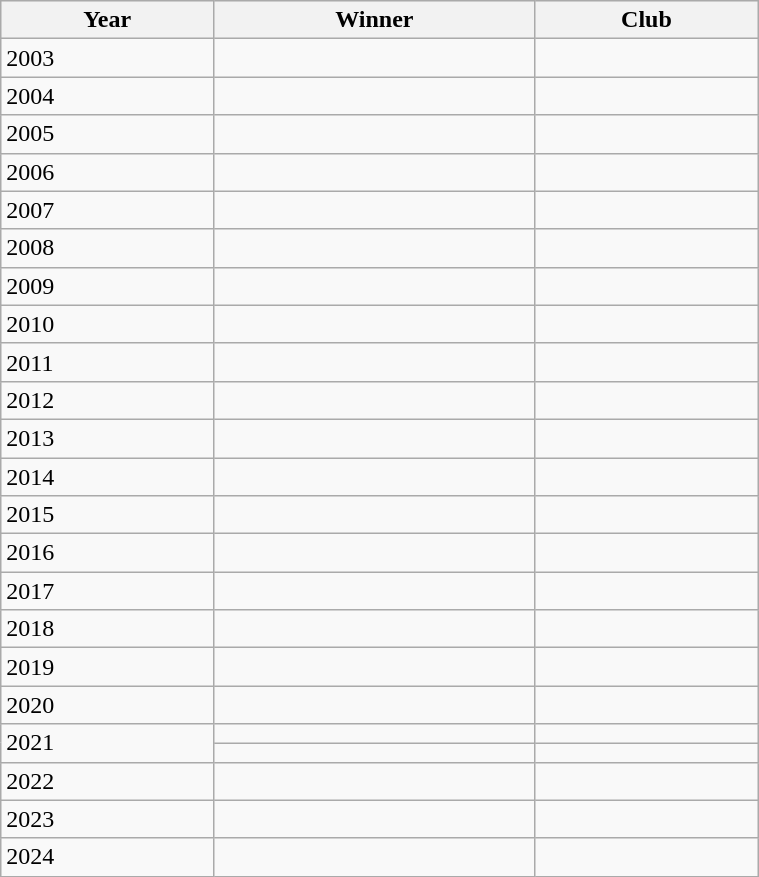<table class="wikitable sortable" width="40%">
<tr bgcolor="#efefef">
<th>Year</th>
<th>Winner</th>
<th>Club</th>
</tr>
<tr>
<td>2003</td>
<td></td>
<td></td>
</tr>
<tr>
<td>2004</td>
<td></td>
<td></td>
</tr>
<tr>
<td>2005</td>
<td></td>
<td></td>
</tr>
<tr>
<td>2006</td>
<td></td>
<td></td>
</tr>
<tr>
<td>2007</td>
<td></td>
<td></td>
</tr>
<tr>
<td>2008</td>
<td></td>
<td></td>
</tr>
<tr>
<td>2009</td>
<td></td>
<td></td>
</tr>
<tr>
<td>2010</td>
<td></td>
<td></td>
</tr>
<tr>
<td>2011</td>
<td></td>
<td></td>
</tr>
<tr>
<td>2012</td>
<td></td>
<td></td>
</tr>
<tr>
<td>2013</td>
<td></td>
<td></td>
</tr>
<tr>
<td>2014</td>
<td></td>
<td></td>
</tr>
<tr>
<td>2015</td>
<td></td>
<td></td>
</tr>
<tr>
<td>2016</td>
<td></td>
<td></td>
</tr>
<tr>
<td>2017</td>
<td></td>
<td></td>
</tr>
<tr>
<td>2018</td>
<td></td>
<td></td>
</tr>
<tr>
<td>2019</td>
<td></td>
<td></td>
</tr>
<tr>
<td>2020</td>
<td></td>
<td></td>
</tr>
<tr>
<td rowspan=2>2021</td>
<td></td>
<td></td>
</tr>
<tr>
<td></td>
<td></td>
</tr>
<tr>
<td>2022</td>
<td></td>
<td></td>
</tr>
<tr>
<td>2023</td>
<td></td>
<td></td>
</tr>
<tr>
<td>2024</td>
<td></td>
<td></td>
</tr>
</table>
